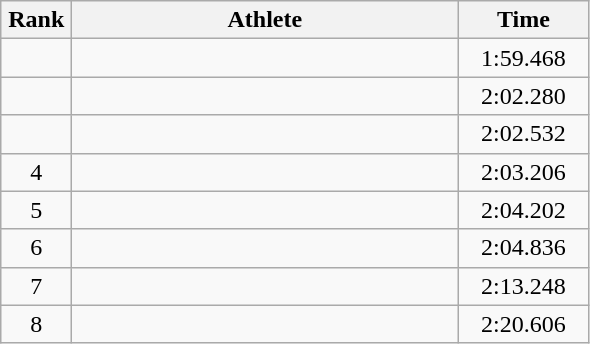<table class=wikitable style="text-align:center">
<tr>
<th width=40>Rank</th>
<th width=250>Athlete</th>
<th width=80>Time</th>
</tr>
<tr>
<td></td>
<td align=left></td>
<td>1:59.468</td>
</tr>
<tr>
<td></td>
<td align=left></td>
<td>2:02.280</td>
</tr>
<tr>
<td></td>
<td align=left></td>
<td>2:02.532</td>
</tr>
<tr>
<td>4</td>
<td align=left></td>
<td>2:03.206</td>
</tr>
<tr>
<td>5</td>
<td align=left></td>
<td>2:04.202</td>
</tr>
<tr>
<td>6</td>
<td align=left></td>
<td>2:04.836</td>
</tr>
<tr>
<td>7</td>
<td align=left></td>
<td>2:13.248</td>
</tr>
<tr>
<td>8</td>
<td align=left></td>
<td>2:20.606</td>
</tr>
</table>
